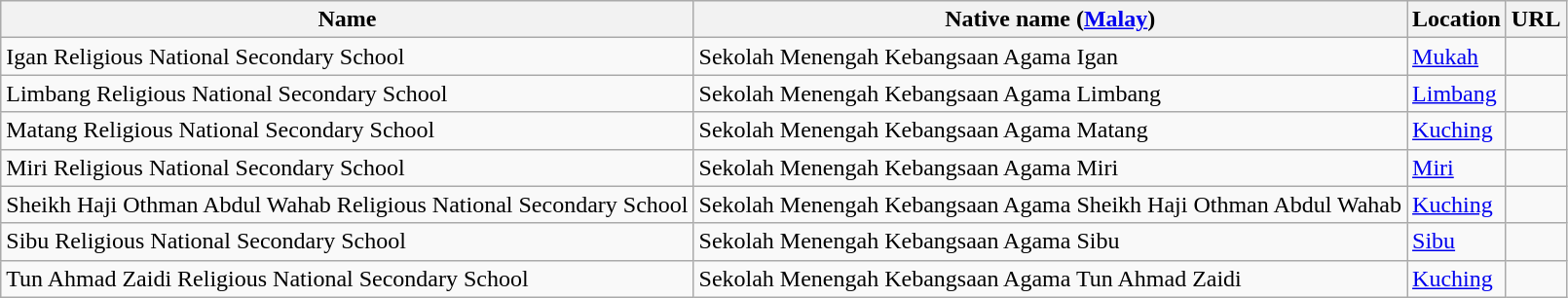<table class="wikitable">
<tr>
<th>Name</th>
<th>Native name (<a href='#'>Malay</a>)</th>
<th>Location</th>
<th>URL</th>
</tr>
<tr>
<td>Igan Religious National Secondary School</td>
<td>Sekolah Menengah Kebangsaan Agama Igan</td>
<td><a href='#'>Mukah</a></td>
<td></td>
</tr>
<tr>
<td>Limbang Religious National Secondary School</td>
<td>Sekolah Menengah Kebangsaan Agama Limbang</td>
<td><a href='#'>Limbang</a></td>
<td></td>
</tr>
<tr>
<td>Matang Religious National Secondary School</td>
<td>Sekolah Menengah Kebangsaan Agama Matang</td>
<td><a href='#'>Kuching</a></td>
<td></td>
</tr>
<tr>
<td>Miri Religious National Secondary School</td>
<td>Sekolah Menengah Kebangsaan Agama Miri</td>
<td><a href='#'>Miri</a></td>
<td></td>
</tr>
<tr>
<td>Sheikh Haji Othman Abdul Wahab Religious National Secondary School</td>
<td>Sekolah Menengah Kebangsaan Agama Sheikh Haji Othman Abdul Wahab</td>
<td><a href='#'>Kuching</a></td>
<td></td>
</tr>
<tr>
<td>Sibu Religious National Secondary School</td>
<td>Sekolah Menengah Kebangsaan Agama Sibu</td>
<td><a href='#'>Sibu</a></td>
<td></td>
</tr>
<tr>
<td>Tun Ahmad Zaidi Religious National Secondary School</td>
<td>Sekolah Menengah Kebangsaan Agama Tun Ahmad Zaidi</td>
<td><a href='#'>Kuching</a></td>
<td></td>
</tr>
</table>
